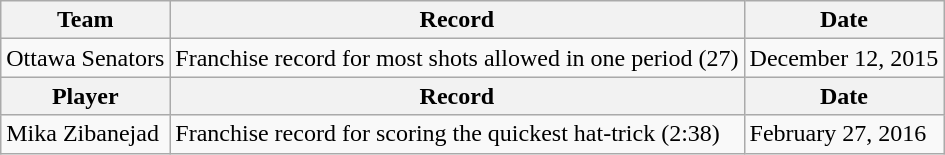<table class="wikitable">
<tr>
<th>Team</th>
<th>Record</th>
<th>Date</th>
</tr>
<tr>
<td>Ottawa Senators</td>
<td>Franchise record for most shots allowed in one period (27)</td>
<td>December 12, 2015</td>
</tr>
<tr>
<th>Player</th>
<th>Record</th>
<th>Date</th>
</tr>
<tr>
<td>Mika Zibanejad</td>
<td>Franchise record for scoring the quickest hat-trick (2:38)</td>
<td>February 27, 2016</td>
</tr>
</table>
